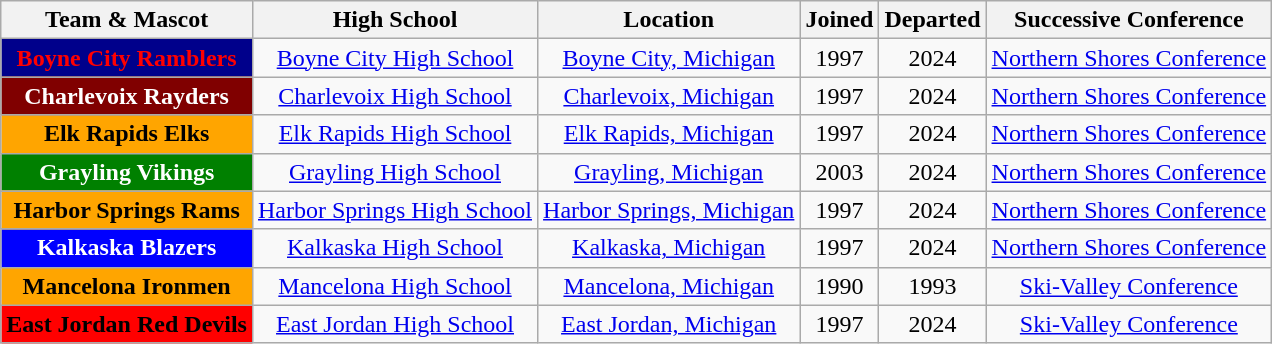<table class="wikitable sortable" style="text-align: center;">
<tr>
<th>Team & Mascot</th>
<th>High School</th>
<th>Location</th>
<th>Joined</th>
<th>Departed</th>
<th>Successive Conference</th>
</tr>
<tr>
<th align=center style="background:darkblue;color:red">Boyne City Ramblers</th>
<td><a href='#'>Boyne City High School</a></td>
<td><a href='#'>Boyne City, Michigan</a></td>
<td>1997</td>
<td>2024</td>
<td><a href='#'>Northern Shores Conference</a></td>
</tr>
<tr>
<th align=center style="background:maroon;color:white">Charlevoix Rayders</th>
<td><a href='#'>Charlevoix High School</a></td>
<td><a href='#'>Charlevoix, Michigan</a></td>
<td>1997</td>
<td>2024</td>
<td><a href='#'>Northern Shores Conference</a></td>
</tr>
<tr>
<th align=center style="background:orange;color:black">Elk Rapids Elks</th>
<td><a href='#'>Elk Rapids High School</a></td>
<td><a href='#'>Elk Rapids, Michigan</a></td>
<td>1997</td>
<td>2024</td>
<td><a href='#'>Northern Shores Conference</a></td>
</tr>
<tr>
<th align=center style="background:green;color:white">Grayling Vikings</th>
<td><a href='#'>Grayling High School</a></td>
<td><a href='#'>Grayling, Michigan</a></td>
<td>2003</td>
<td>2024</td>
<td><a href='#'>Northern Shores Conference</a></td>
</tr>
<tr>
<th align=center style="background:orange;color:black">Harbor Springs Rams</th>
<td><a href='#'>Harbor Springs High School</a></td>
<td><a href='#'>Harbor Springs, Michigan</a></td>
<td>1997</td>
<td>2024</td>
<td><a href='#'>Northern Shores Conference</a></td>
</tr>
<tr>
<th align=center style="background:blue;color:white">Kalkaska Blazers</th>
<td><a href='#'>Kalkaska High School</a></td>
<td><a href='#'>Kalkaska, Michigan</a></td>
<td>1997</td>
<td>2024</td>
<td><a href='#'>Northern Shores Conference</a></td>
</tr>
<tr>
<th align=center style="background:orange;color:black">Mancelona Ironmen</th>
<td><a href='#'>Mancelona High School</a></td>
<td><a href='#'>Mancelona, Michigan</a></td>
<td>1990</td>
<td>1993</td>
<td><a href='#'>Ski-Valley Conference</a></td>
</tr>
<tr>
<th align=center style="background:red;color:black">East Jordan Red Devils</th>
<td><a href='#'>East Jordan High School</a></td>
<td><a href='#'>East Jordan, Michigan</a></td>
<td>1997</td>
<td>2024</td>
<td><a href='#'>Ski-Valley Conference</a></td>
</tr>
</table>
